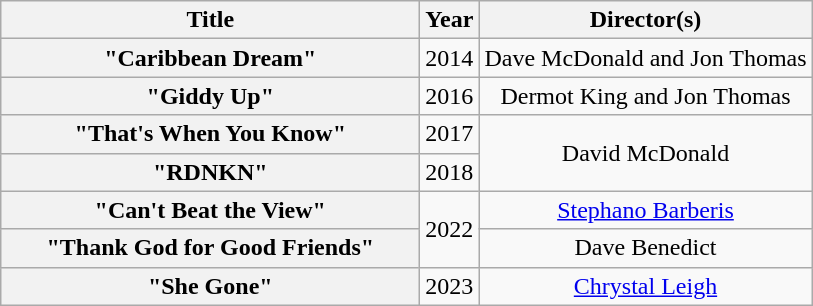<table class="wikitable plainrowheaders" style="text-align:center;">
<tr>
<th scope="col" style="width:17em;">Title</th>
<th scope="col">Year</th>
<th scope="col">Director(s)</th>
</tr>
<tr>
<th scope="row">"Caribbean Dream"</th>
<td>2014</td>
<td>Dave McDonald and Jon Thomas</td>
</tr>
<tr>
<th scope="row">"Giddy Up"</th>
<td>2016</td>
<td>Dermot King and Jon Thomas</td>
</tr>
<tr>
<th scope="row">"That's When You Know"<br></th>
<td>2017</td>
<td rowspan="2">David McDonald</td>
</tr>
<tr>
<th scope="row">"RDNKN"</th>
<td>2018</td>
</tr>
<tr>
<th scope="row">"Can't Beat the View"</th>
<td rowspan="2">2022</td>
<td><a href='#'>Stephano Barberis</a></td>
</tr>
<tr>
<th scope="row">"Thank God for Good Friends"</th>
<td>Dave Benedict</td>
</tr>
<tr>
<th scope="row">"She Gone"</th>
<td>2023</td>
<td><a href='#'>Chrystal Leigh</a></td>
</tr>
</table>
